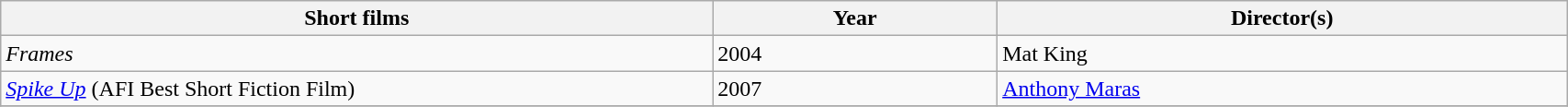<table class="sortable wikitable" width="90%" cellpadding="5">
<tr>
<th width="25%">Short films</th>
<th width="10%">Year</th>
<th width="20%">Director(s)</th>
</tr>
<tr>
<td><em>Frames</em></td>
<td>2004</td>
<td>Mat King</td>
</tr>
<tr>
<td><em><a href='#'>Spike Up</a></em> (AFI Best Short Fiction Film)</td>
<td>2007</td>
<td><a href='#'>Anthony Maras</a></td>
</tr>
<tr>
</tr>
</table>
